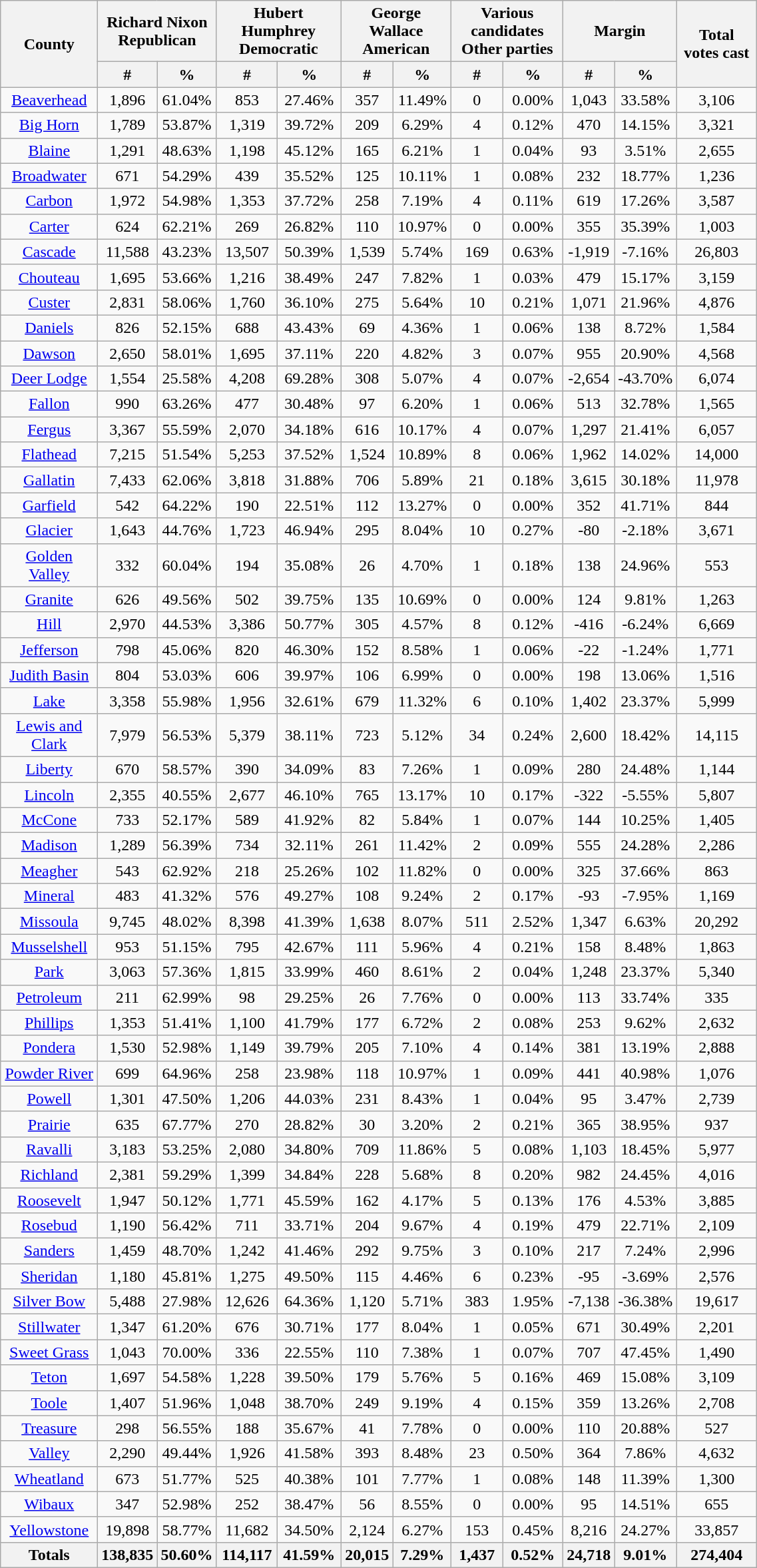<table width="60%"  class="wikitable sortable" style="text-align:center">
<tr>
<th colspan="1" rowspan="2">County</th>
<th style="text-align:center;" colspan="2">Richard Nixon<br>Republican</th>
<th style="text-align:center;" colspan="2">Hubert Humphrey<br>Democratic</th>
<th style="text-align:center;" colspan="2">George Wallace<br>American</th>
<th style="text-align:center;" colspan="2">Various candidates<br>Other parties</th>
<th style="text-align:center;" colspan="2">Margin</th>
<th colspan="1" rowspan="2" style="text-align:center;">Total votes cast</th>
</tr>
<tr>
<th style="text-align:center;" data-sort-type="number">#</th>
<th style="text-align:center;" data-sort-type="number">%</th>
<th style="text-align:center;" data-sort-type="number">#</th>
<th style="text-align:center;" data-sort-type="number">%</th>
<th style="text-align:center;" data-sort-type="number">#</th>
<th style="text-align:center;" data-sort-type="number">%</th>
<th style="text-align:center;" data-sort-type="number">#</th>
<th style="text-align:center;" data-sort-type="number">%</th>
<th style="text-align:center;" data-sort-type="number">#</th>
<th style="text-align:center;" data-sort-type="number">%</th>
</tr>
<tr style="text-align:center;">
<td><a href='#'>Beaverhead</a></td>
<td>1,896</td>
<td>61.04%</td>
<td>853</td>
<td>27.46%</td>
<td>357</td>
<td>11.49%</td>
<td>0</td>
<td>0.00%</td>
<td>1,043</td>
<td>33.58%</td>
<td>3,106</td>
</tr>
<tr style="text-align:center;">
<td><a href='#'>Big Horn</a></td>
<td>1,789</td>
<td>53.87%</td>
<td>1,319</td>
<td>39.72%</td>
<td>209</td>
<td>6.29%</td>
<td>4</td>
<td>0.12%</td>
<td>470</td>
<td>14.15%</td>
<td>3,321</td>
</tr>
<tr style="text-align:center;">
<td><a href='#'>Blaine</a></td>
<td>1,291</td>
<td>48.63%</td>
<td>1,198</td>
<td>45.12%</td>
<td>165</td>
<td>6.21%</td>
<td>1</td>
<td>0.04%</td>
<td>93</td>
<td>3.51%</td>
<td>2,655</td>
</tr>
<tr style="text-align:center;">
<td><a href='#'>Broadwater</a></td>
<td>671</td>
<td>54.29%</td>
<td>439</td>
<td>35.52%</td>
<td>125</td>
<td>10.11%</td>
<td>1</td>
<td>0.08%</td>
<td>232</td>
<td>18.77%</td>
<td>1,236</td>
</tr>
<tr style="text-align:center;">
<td><a href='#'>Carbon</a></td>
<td>1,972</td>
<td>54.98%</td>
<td>1,353</td>
<td>37.72%</td>
<td>258</td>
<td>7.19%</td>
<td>4</td>
<td>0.11%</td>
<td>619</td>
<td>17.26%</td>
<td>3,587</td>
</tr>
<tr style="text-align:center;">
<td><a href='#'>Carter</a></td>
<td>624</td>
<td>62.21%</td>
<td>269</td>
<td>26.82%</td>
<td>110</td>
<td>10.97%</td>
<td>0</td>
<td>0.00%</td>
<td>355</td>
<td>35.39%</td>
<td>1,003</td>
</tr>
<tr style="text-align:center;">
<td><a href='#'>Cascade</a></td>
<td>11,588</td>
<td>43.23%</td>
<td>13,507</td>
<td>50.39%</td>
<td>1,539</td>
<td>5.74%</td>
<td>169</td>
<td>0.63%</td>
<td>-1,919</td>
<td>-7.16%</td>
<td>26,803</td>
</tr>
<tr style="text-align:center;">
<td><a href='#'>Chouteau</a></td>
<td>1,695</td>
<td>53.66%</td>
<td>1,216</td>
<td>38.49%</td>
<td>247</td>
<td>7.82%</td>
<td>1</td>
<td>0.03%</td>
<td>479</td>
<td>15.17%</td>
<td>3,159</td>
</tr>
<tr style="text-align:center;">
<td><a href='#'>Custer</a></td>
<td>2,831</td>
<td>58.06%</td>
<td>1,760</td>
<td>36.10%</td>
<td>275</td>
<td>5.64%</td>
<td>10</td>
<td>0.21%</td>
<td>1,071</td>
<td>21.96%</td>
<td>4,876</td>
</tr>
<tr style="text-align:center;">
<td><a href='#'>Daniels</a></td>
<td>826</td>
<td>52.15%</td>
<td>688</td>
<td>43.43%</td>
<td>69</td>
<td>4.36%</td>
<td>1</td>
<td>0.06%</td>
<td>138</td>
<td>8.72%</td>
<td>1,584</td>
</tr>
<tr style="text-align:center;">
<td><a href='#'>Dawson</a></td>
<td>2,650</td>
<td>58.01%</td>
<td>1,695</td>
<td>37.11%</td>
<td>220</td>
<td>4.82%</td>
<td>3</td>
<td>0.07%</td>
<td>955</td>
<td>20.90%</td>
<td>4,568</td>
</tr>
<tr style="text-align:center;">
<td><a href='#'>Deer Lodge</a></td>
<td>1,554</td>
<td>25.58%</td>
<td>4,208</td>
<td>69.28%</td>
<td>308</td>
<td>5.07%</td>
<td>4</td>
<td>0.07%</td>
<td>-2,654</td>
<td>-43.70%</td>
<td>6,074</td>
</tr>
<tr style="text-align:center;">
<td><a href='#'>Fallon</a></td>
<td>990</td>
<td>63.26%</td>
<td>477</td>
<td>30.48%</td>
<td>97</td>
<td>6.20%</td>
<td>1</td>
<td>0.06%</td>
<td>513</td>
<td>32.78%</td>
<td>1,565</td>
</tr>
<tr style="text-align:center;">
<td><a href='#'>Fergus</a></td>
<td>3,367</td>
<td>55.59%</td>
<td>2,070</td>
<td>34.18%</td>
<td>616</td>
<td>10.17%</td>
<td>4</td>
<td>0.07%</td>
<td>1,297</td>
<td>21.41%</td>
<td>6,057</td>
</tr>
<tr style="text-align:center;">
<td><a href='#'>Flathead</a></td>
<td>7,215</td>
<td>51.54%</td>
<td>5,253</td>
<td>37.52%</td>
<td>1,524</td>
<td>10.89%</td>
<td>8</td>
<td>0.06%</td>
<td>1,962</td>
<td>14.02%</td>
<td>14,000</td>
</tr>
<tr style="text-align:center;">
<td><a href='#'>Gallatin</a></td>
<td>7,433</td>
<td>62.06%</td>
<td>3,818</td>
<td>31.88%</td>
<td>706</td>
<td>5.89%</td>
<td>21</td>
<td>0.18%</td>
<td>3,615</td>
<td>30.18%</td>
<td>11,978</td>
</tr>
<tr style="text-align:center;">
<td><a href='#'>Garfield</a></td>
<td>542</td>
<td>64.22%</td>
<td>190</td>
<td>22.51%</td>
<td>112</td>
<td>13.27%</td>
<td>0</td>
<td>0.00%</td>
<td>352</td>
<td>41.71%</td>
<td>844</td>
</tr>
<tr style="text-align:center;">
<td><a href='#'>Glacier</a></td>
<td>1,643</td>
<td>44.76%</td>
<td>1,723</td>
<td>46.94%</td>
<td>295</td>
<td>8.04%</td>
<td>10</td>
<td>0.27%</td>
<td>-80</td>
<td>-2.18%</td>
<td>3,671</td>
</tr>
<tr style="text-align:center;">
<td><a href='#'>Golden Valley</a></td>
<td>332</td>
<td>60.04%</td>
<td>194</td>
<td>35.08%</td>
<td>26</td>
<td>4.70%</td>
<td>1</td>
<td>0.18%</td>
<td>138</td>
<td>24.96%</td>
<td>553</td>
</tr>
<tr style="text-align:center;">
<td><a href='#'>Granite</a></td>
<td>626</td>
<td>49.56%</td>
<td>502</td>
<td>39.75%</td>
<td>135</td>
<td>10.69%</td>
<td>0</td>
<td>0.00%</td>
<td>124</td>
<td>9.81%</td>
<td>1,263</td>
</tr>
<tr style="text-align:center;">
<td><a href='#'>Hill</a></td>
<td>2,970</td>
<td>44.53%</td>
<td>3,386</td>
<td>50.77%</td>
<td>305</td>
<td>4.57%</td>
<td>8</td>
<td>0.12%</td>
<td>-416</td>
<td>-6.24%</td>
<td>6,669</td>
</tr>
<tr style="text-align:center;">
<td><a href='#'>Jefferson</a></td>
<td>798</td>
<td>45.06%</td>
<td>820</td>
<td>46.30%</td>
<td>152</td>
<td>8.58%</td>
<td>1</td>
<td>0.06%</td>
<td>-22</td>
<td>-1.24%</td>
<td>1,771</td>
</tr>
<tr style="text-align:center;">
<td><a href='#'>Judith Basin</a></td>
<td>804</td>
<td>53.03%</td>
<td>606</td>
<td>39.97%</td>
<td>106</td>
<td>6.99%</td>
<td>0</td>
<td>0.00%</td>
<td>198</td>
<td>13.06%</td>
<td>1,516</td>
</tr>
<tr style="text-align:center;">
<td><a href='#'>Lake</a></td>
<td>3,358</td>
<td>55.98%</td>
<td>1,956</td>
<td>32.61%</td>
<td>679</td>
<td>11.32%</td>
<td>6</td>
<td>0.10%</td>
<td>1,402</td>
<td>23.37%</td>
<td>5,999</td>
</tr>
<tr style="text-align:center;">
<td><a href='#'>Lewis and Clark</a></td>
<td>7,979</td>
<td>56.53%</td>
<td>5,379</td>
<td>38.11%</td>
<td>723</td>
<td>5.12%</td>
<td>34</td>
<td>0.24%</td>
<td>2,600</td>
<td>18.42%</td>
<td>14,115</td>
</tr>
<tr style="text-align:center;">
<td><a href='#'>Liberty</a></td>
<td>670</td>
<td>58.57%</td>
<td>390</td>
<td>34.09%</td>
<td>83</td>
<td>7.26%</td>
<td>1</td>
<td>0.09%</td>
<td>280</td>
<td>24.48%</td>
<td>1,144</td>
</tr>
<tr style="text-align:center;">
<td><a href='#'>Lincoln</a></td>
<td>2,355</td>
<td>40.55%</td>
<td>2,677</td>
<td>46.10%</td>
<td>765</td>
<td>13.17%</td>
<td>10</td>
<td>0.17%</td>
<td>-322</td>
<td>-5.55%</td>
<td>5,807</td>
</tr>
<tr style="text-align:center;">
<td><a href='#'>McCone</a></td>
<td>733</td>
<td>52.17%</td>
<td>589</td>
<td>41.92%</td>
<td>82</td>
<td>5.84%</td>
<td>1</td>
<td>0.07%</td>
<td>144</td>
<td>10.25%</td>
<td>1,405</td>
</tr>
<tr style="text-align:center;">
<td><a href='#'>Madison</a></td>
<td>1,289</td>
<td>56.39%</td>
<td>734</td>
<td>32.11%</td>
<td>261</td>
<td>11.42%</td>
<td>2</td>
<td>0.09%</td>
<td>555</td>
<td>24.28%</td>
<td>2,286</td>
</tr>
<tr style="text-align:center;">
<td><a href='#'>Meagher</a></td>
<td>543</td>
<td>62.92%</td>
<td>218</td>
<td>25.26%</td>
<td>102</td>
<td>11.82%</td>
<td>0</td>
<td>0.00%</td>
<td>325</td>
<td>37.66%</td>
<td>863</td>
</tr>
<tr style="text-align:center;">
<td><a href='#'>Mineral</a></td>
<td>483</td>
<td>41.32%</td>
<td>576</td>
<td>49.27%</td>
<td>108</td>
<td>9.24%</td>
<td>2</td>
<td>0.17%</td>
<td>-93</td>
<td>-7.95%</td>
<td>1,169</td>
</tr>
<tr style="text-align:center;">
<td><a href='#'>Missoula</a></td>
<td>9,745</td>
<td>48.02%</td>
<td>8,398</td>
<td>41.39%</td>
<td>1,638</td>
<td>8.07%</td>
<td>511</td>
<td>2.52%</td>
<td>1,347</td>
<td>6.63%</td>
<td>20,292</td>
</tr>
<tr style="text-align:center;">
<td><a href='#'>Musselshell</a></td>
<td>953</td>
<td>51.15%</td>
<td>795</td>
<td>42.67%</td>
<td>111</td>
<td>5.96%</td>
<td>4</td>
<td>0.21%</td>
<td>158</td>
<td>8.48%</td>
<td>1,863</td>
</tr>
<tr style="text-align:center;">
<td><a href='#'>Park</a></td>
<td>3,063</td>
<td>57.36%</td>
<td>1,815</td>
<td>33.99%</td>
<td>460</td>
<td>8.61%</td>
<td>2</td>
<td>0.04%</td>
<td>1,248</td>
<td>23.37%</td>
<td>5,340</td>
</tr>
<tr style="text-align:center;">
<td><a href='#'>Petroleum</a></td>
<td>211</td>
<td>62.99%</td>
<td>98</td>
<td>29.25%</td>
<td>26</td>
<td>7.76%</td>
<td>0</td>
<td>0.00%</td>
<td>113</td>
<td>33.74%</td>
<td>335</td>
</tr>
<tr style="text-align:center;">
<td><a href='#'>Phillips</a></td>
<td>1,353</td>
<td>51.41%</td>
<td>1,100</td>
<td>41.79%</td>
<td>177</td>
<td>6.72%</td>
<td>2</td>
<td>0.08%</td>
<td>253</td>
<td>9.62%</td>
<td>2,632</td>
</tr>
<tr style="text-align:center;">
<td><a href='#'>Pondera</a></td>
<td>1,530</td>
<td>52.98%</td>
<td>1,149</td>
<td>39.79%</td>
<td>205</td>
<td>7.10%</td>
<td>4</td>
<td>0.14%</td>
<td>381</td>
<td>13.19%</td>
<td>2,888</td>
</tr>
<tr style="text-align:center;">
<td><a href='#'>Powder River</a></td>
<td>699</td>
<td>64.96%</td>
<td>258</td>
<td>23.98%</td>
<td>118</td>
<td>10.97%</td>
<td>1</td>
<td>0.09%</td>
<td>441</td>
<td>40.98%</td>
<td>1,076</td>
</tr>
<tr style="text-align:center;">
<td><a href='#'>Powell</a></td>
<td>1,301</td>
<td>47.50%</td>
<td>1,206</td>
<td>44.03%</td>
<td>231</td>
<td>8.43%</td>
<td>1</td>
<td>0.04%</td>
<td>95</td>
<td>3.47%</td>
<td>2,739</td>
</tr>
<tr style="text-align:center;">
<td><a href='#'>Prairie</a></td>
<td>635</td>
<td>67.77%</td>
<td>270</td>
<td>28.82%</td>
<td>30</td>
<td>3.20%</td>
<td>2</td>
<td>0.21%</td>
<td>365</td>
<td>38.95%</td>
<td>937</td>
</tr>
<tr style="text-align:center;">
<td><a href='#'>Ravalli</a></td>
<td>3,183</td>
<td>53.25%</td>
<td>2,080</td>
<td>34.80%</td>
<td>709</td>
<td>11.86%</td>
<td>5</td>
<td>0.08%</td>
<td>1,103</td>
<td>18.45%</td>
<td>5,977</td>
</tr>
<tr style="text-align:center;">
<td><a href='#'>Richland</a></td>
<td>2,381</td>
<td>59.29%</td>
<td>1,399</td>
<td>34.84%</td>
<td>228</td>
<td>5.68%</td>
<td>8</td>
<td>0.20%</td>
<td>982</td>
<td>24.45%</td>
<td>4,016</td>
</tr>
<tr style="text-align:center;">
<td><a href='#'>Roosevelt</a></td>
<td>1,947</td>
<td>50.12%</td>
<td>1,771</td>
<td>45.59%</td>
<td>162</td>
<td>4.17%</td>
<td>5</td>
<td>0.13%</td>
<td>176</td>
<td>4.53%</td>
<td>3,885</td>
</tr>
<tr style="text-align:center;">
<td><a href='#'>Rosebud</a></td>
<td>1,190</td>
<td>56.42%</td>
<td>711</td>
<td>33.71%</td>
<td>204</td>
<td>9.67%</td>
<td>4</td>
<td>0.19%</td>
<td>479</td>
<td>22.71%</td>
<td>2,109</td>
</tr>
<tr style="text-align:center;">
<td><a href='#'>Sanders</a></td>
<td>1,459</td>
<td>48.70%</td>
<td>1,242</td>
<td>41.46%</td>
<td>292</td>
<td>9.75%</td>
<td>3</td>
<td>0.10%</td>
<td>217</td>
<td>7.24%</td>
<td>2,996</td>
</tr>
<tr style="text-align:center;">
<td><a href='#'>Sheridan</a></td>
<td>1,180</td>
<td>45.81%</td>
<td>1,275</td>
<td>49.50%</td>
<td>115</td>
<td>4.46%</td>
<td>6</td>
<td>0.23%</td>
<td>-95</td>
<td>-3.69%</td>
<td>2,576</td>
</tr>
<tr style="text-align:center;">
<td><a href='#'>Silver Bow</a></td>
<td>5,488</td>
<td>27.98%</td>
<td>12,626</td>
<td>64.36%</td>
<td>1,120</td>
<td>5.71%</td>
<td>383</td>
<td>1.95%</td>
<td>-7,138</td>
<td>-36.38%</td>
<td>19,617</td>
</tr>
<tr style="text-align:center;">
<td><a href='#'>Stillwater</a></td>
<td>1,347</td>
<td>61.20%</td>
<td>676</td>
<td>30.71%</td>
<td>177</td>
<td>8.04%</td>
<td>1</td>
<td>0.05%</td>
<td>671</td>
<td>30.49%</td>
<td>2,201</td>
</tr>
<tr style="text-align:center;">
<td><a href='#'>Sweet Grass</a></td>
<td>1,043</td>
<td>70.00%</td>
<td>336</td>
<td>22.55%</td>
<td>110</td>
<td>7.38%</td>
<td>1</td>
<td>0.07%</td>
<td>707</td>
<td>47.45%</td>
<td>1,490</td>
</tr>
<tr style="text-align:center;">
<td><a href='#'>Teton</a></td>
<td>1,697</td>
<td>54.58%</td>
<td>1,228</td>
<td>39.50%</td>
<td>179</td>
<td>5.76%</td>
<td>5</td>
<td>0.16%</td>
<td>469</td>
<td>15.08%</td>
<td>3,109</td>
</tr>
<tr style="text-align:center;">
<td><a href='#'>Toole</a></td>
<td>1,407</td>
<td>51.96%</td>
<td>1,048</td>
<td>38.70%</td>
<td>249</td>
<td>9.19%</td>
<td>4</td>
<td>0.15%</td>
<td>359</td>
<td>13.26%</td>
<td>2,708</td>
</tr>
<tr style="text-align:center;">
<td><a href='#'>Treasure</a></td>
<td>298</td>
<td>56.55%</td>
<td>188</td>
<td>35.67%</td>
<td>41</td>
<td>7.78%</td>
<td>0</td>
<td>0.00%</td>
<td>110</td>
<td>20.88%</td>
<td>527</td>
</tr>
<tr style="text-align:center;">
<td><a href='#'>Valley</a></td>
<td>2,290</td>
<td>49.44%</td>
<td>1,926</td>
<td>41.58%</td>
<td>393</td>
<td>8.48%</td>
<td>23</td>
<td>0.50%</td>
<td>364</td>
<td>7.86%</td>
<td>4,632</td>
</tr>
<tr style="text-align:center;">
<td><a href='#'>Wheatland</a></td>
<td>673</td>
<td>51.77%</td>
<td>525</td>
<td>40.38%</td>
<td>101</td>
<td>7.77%</td>
<td>1</td>
<td>0.08%</td>
<td>148</td>
<td>11.39%</td>
<td>1,300</td>
</tr>
<tr style="text-align:center;">
<td><a href='#'>Wibaux</a></td>
<td>347</td>
<td>52.98%</td>
<td>252</td>
<td>38.47%</td>
<td>56</td>
<td>8.55%</td>
<td>0</td>
<td>0.00%</td>
<td>95</td>
<td>14.51%</td>
<td>655</td>
</tr>
<tr style="text-align:center;">
<td><a href='#'>Yellowstone</a></td>
<td>19,898</td>
<td>58.77%</td>
<td>11,682</td>
<td>34.50%</td>
<td>2,124</td>
<td>6.27%</td>
<td>153</td>
<td>0.45%</td>
<td>8,216</td>
<td>24.27%</td>
<td>33,857</td>
</tr>
<tr style="text-align:center;">
<th>Totals</th>
<th>138,835</th>
<th>50.60%</th>
<th>114,117</th>
<th>41.59%</th>
<th>20,015</th>
<th>7.29%</th>
<th>1,437</th>
<th>0.52%</th>
<th>24,718</th>
<th>9.01%</th>
<th>274,404</th>
</tr>
</table>
